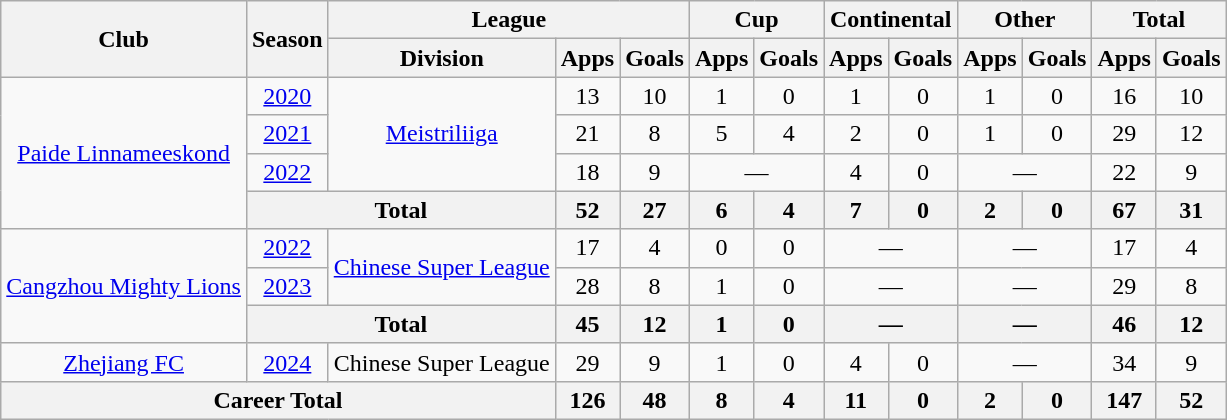<table class="wikitable" style="text-align: center;">
<tr>
<th rowspan="2">Club</th>
<th rowspan="2">Season</th>
<th colspan="3">League</th>
<th colspan="2">Cup</th>
<th colspan="2">Continental</th>
<th colspan="2">Other</th>
<th colspan="2">Total</th>
</tr>
<tr>
<th>Division</th>
<th>Apps</th>
<th>Goals</th>
<th>Apps</th>
<th>Goals</th>
<th>Apps</th>
<th>Goals</th>
<th>Apps</th>
<th>Goals</th>
<th>Apps</th>
<th>Goals</th>
</tr>
<tr>
<td rowspan="4"><a href='#'>Paide Linnameeskond</a></td>
<td><a href='#'>2020</a></td>
<td rowspan="3"><a href='#'>Meistriliiga</a></td>
<td>13</td>
<td>10</td>
<td>1</td>
<td>0</td>
<td>1</td>
<td>0</td>
<td>1</td>
<td>0</td>
<td>16</td>
<td>10</td>
</tr>
<tr>
<td><a href='#'>2021</a></td>
<td>21</td>
<td>8</td>
<td>5</td>
<td>4</td>
<td>2</td>
<td>0</td>
<td>1</td>
<td>0</td>
<td>29</td>
<td>12</td>
</tr>
<tr>
<td><a href='#'>2022</a></td>
<td>18</td>
<td>9</td>
<td colspan="2">—</td>
<td>4</td>
<td>0</td>
<td colspan="2">—</td>
<td>22</td>
<td>9</td>
</tr>
<tr>
<th colspan="2">Total</th>
<th>52</th>
<th>27</th>
<th>6</th>
<th>4</th>
<th>7</th>
<th>0</th>
<th>2</th>
<th>0</th>
<th>67</th>
<th>31</th>
</tr>
<tr>
<td rowspan="3"><a href='#'>Cangzhou Mighty Lions</a></td>
<td><a href='#'>2022</a></td>
<td rowspan="2"><a href='#'>Chinese Super League</a></td>
<td>17</td>
<td>4</td>
<td>0</td>
<td>0</td>
<td colspan="2">—</td>
<td colspan="2">—</td>
<td>17</td>
<td>4</td>
</tr>
<tr>
<td><a href='#'>2023</a></td>
<td>28</td>
<td>8</td>
<td>1</td>
<td>0</td>
<td colspan="2">—</td>
<td colspan="2">—</td>
<td>29</td>
<td>8</td>
</tr>
<tr>
<th colspan="2">Total</th>
<th>45</th>
<th>12</th>
<th>1</th>
<th>0</th>
<th colspan="2">—</th>
<th colspan="2">—</th>
<th>46</th>
<th>12</th>
</tr>
<tr>
<td><a href='#'>Zhejiang FC</a></td>
<td><a href='#'>2024</a></td>
<td>Chinese Super League</td>
<td>29</td>
<td>9</td>
<td>1</td>
<td>0</td>
<td>4</td>
<td>0</td>
<td colspan="2">—</td>
<td>34</td>
<td>9</td>
</tr>
<tr>
<th colspan="3">Career Total</th>
<th>126</th>
<th>48</th>
<th>8</th>
<th>4</th>
<th>11</th>
<th>0</th>
<th>2</th>
<th>0</th>
<th>147</th>
<th>52</th>
</tr>
</table>
